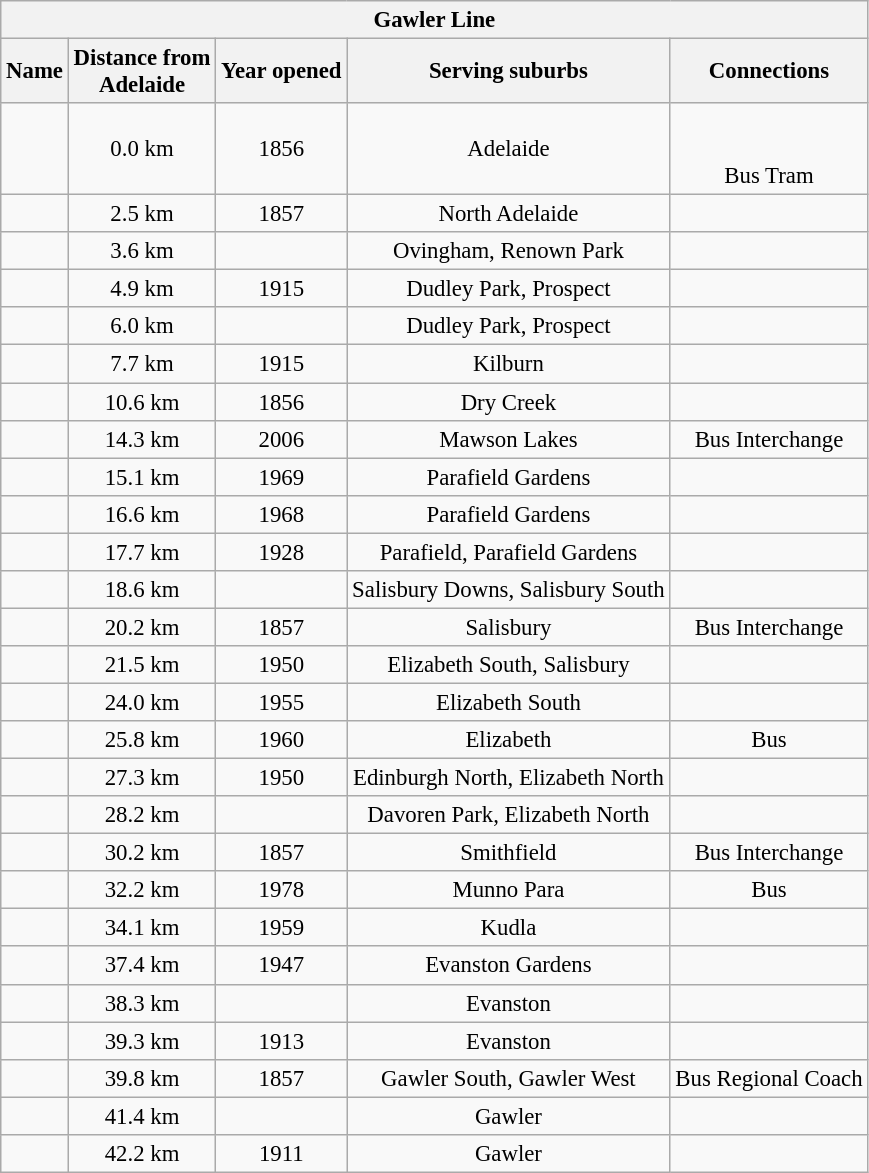<table class="wikitable" style="font-size:95%; text-align:center;">
<tr>
<th colspan=7 style=background:#><span>Gawler Line</span></th>
</tr>
<tr>
<th>Name</th>
<th>Distance from<br>Adelaide</th>
<th>Year opened</th>
<th>Serving suburbs</th>
<th>Connections</th>
</tr>
<tr>
<td><strong></strong></td>
<td>0.0 km</td>
<td>1856</td>
<td>Adelaide</td>
<td>  <br>  <br> Bus  Tram</td>
</tr>
<tr>
<td><strong></strong></td>
<td>2.5 km</td>
<td>1857</td>
<td>North Adelaide</td>
<td></td>
</tr>
<tr>
<td><strong></strong></td>
<td>3.6 km</td>
<td></td>
<td>Ovingham, Renown Park</td>
<td></td>
</tr>
<tr>
<td><strong></strong></td>
<td>4.9 km</td>
<td>1915</td>
<td>Dudley Park, Prospect</td>
<td></td>
</tr>
<tr>
<td><strong></strong></td>
<td>6.0 km</td>
<td></td>
<td>Dudley Park, Prospect</td>
<td></td>
</tr>
<tr>
<td><strong></strong></td>
<td>7.7 km</td>
<td>1915</td>
<td>Kilburn</td>
<td></td>
</tr>
<tr>
<td><strong></strong></td>
<td>10.6 km</td>
<td>1856</td>
<td>Dry Creek</td>
<td></td>
</tr>
<tr>
<td><strong></strong></td>
<td>14.3 km</td>
<td>2006</td>
<td>Mawson Lakes</td>
<td> Bus Interchange</td>
</tr>
<tr>
<td><strong></strong></td>
<td>15.1 km</td>
<td>1969</td>
<td>Parafield Gardens</td>
<td></td>
</tr>
<tr>
<td><strong></strong></td>
<td>16.6 km</td>
<td>1968</td>
<td>Parafield Gardens</td>
<td></td>
</tr>
<tr>
<td><strong></strong></td>
<td>17.7 km</td>
<td>1928</td>
<td>Parafield, Parafield Gardens</td>
<td></td>
</tr>
<tr>
<td><strong></strong></td>
<td>18.6 km</td>
<td></td>
<td>Salisbury Downs, Salisbury South</td>
<td></td>
</tr>
<tr>
<td><strong></strong></td>
<td>20.2 km</td>
<td>1857</td>
<td>Salisbury</td>
<td> Bus Interchange</td>
</tr>
<tr>
<td><strong></strong></td>
<td>21.5 km</td>
<td>1950</td>
<td>Elizabeth South, Salisbury</td>
<td></td>
</tr>
<tr>
<td><strong></strong></td>
<td>24.0 km</td>
<td>1955</td>
<td>Elizabeth South</td>
<td></td>
</tr>
<tr>
<td><strong></strong></td>
<td>25.8 km</td>
<td>1960</td>
<td>Elizabeth</td>
<td> Bus</td>
</tr>
<tr>
<td><strong></strong></td>
<td>27.3 km</td>
<td>1950</td>
<td>Edinburgh North, Elizabeth North</td>
<td></td>
</tr>
<tr>
<td><strong></strong></td>
<td>28.2 km</td>
<td></td>
<td>Davoren Park, Elizabeth North</td>
<td></td>
</tr>
<tr>
<td><strong></strong></td>
<td>30.2 km</td>
<td>1857</td>
<td>Smithfield</td>
<td> Bus Interchange</td>
</tr>
<tr>
<td><strong></strong></td>
<td>32.2 km</td>
<td>1978</td>
<td>Munno Para</td>
<td> Bus</td>
</tr>
<tr>
<td><strong></strong></td>
<td>34.1 km</td>
<td>1959</td>
<td>Kudla</td>
<td></td>
</tr>
<tr>
<td><strong></strong></td>
<td>37.4 km</td>
<td>1947</td>
<td>Evanston Gardens</td>
<td></td>
</tr>
<tr>
<td><strong></strong></td>
<td>38.3 km</td>
<td></td>
<td>Evanston</td>
<td></td>
</tr>
<tr>
<td><strong></strong></td>
<td>39.3 km</td>
<td>1913</td>
<td>Evanston</td>
<td></td>
</tr>
<tr>
<td><strong></strong></td>
<td>39.8 km</td>
<td>1857</td>
<td>Gawler South, Gawler West</td>
<td> Bus  Regional Coach</td>
</tr>
<tr>
<td><strong></strong></td>
<td>41.4 km</td>
<td></td>
<td>Gawler</td>
<td></td>
</tr>
<tr>
<td><strong></strong></td>
<td>42.2 km</td>
<td>1911</td>
<td>Gawler</td>
<td></td>
</tr>
</table>
